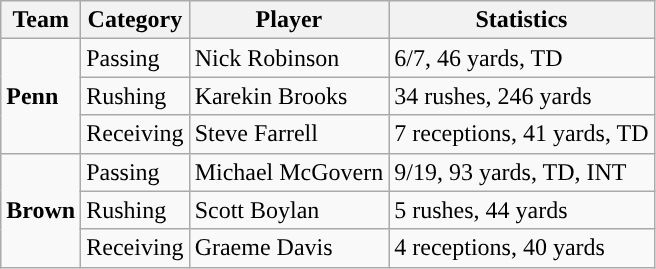<table class="wikitable" style="float: left;">
<tr>
<th>Team</th>
<th>Category</th>
<th>Player</th>
<th>Statistics</th>
</tr>
<tr>
<td rowspan=3><strong>Penn</strong></td>
<td>Passing</td>
<td>Nick Robinson</td>
<td>6/7, 46 yards, TD</td>
</tr>
<tr>
<td>Rushing</td>
<td>Karekin Brooks</td>
<td>34 rushes, 246 yards</td>
</tr>
<tr>
<td>Receiving</td>
<td>Steve Farrell</td>
<td>7 receptions, 41 yards, TD</td>
</tr>
<tr>
<td rowspan=3><strong>Brown</strong></td>
<td>Passing</td>
<td>Michael McGovern</td>
<td>9/19, 93 yards, TD, INT</td>
</tr>
<tr>
<td>Rushing</td>
<td>Scott Boylan</td>
<td>5 rushes, 44 yards</td>
</tr>
<tr>
<td>Receiving</td>
<td>Graeme Davis</td>
<td>4 receptions, 40 yards</td>
</tr>
</table>
